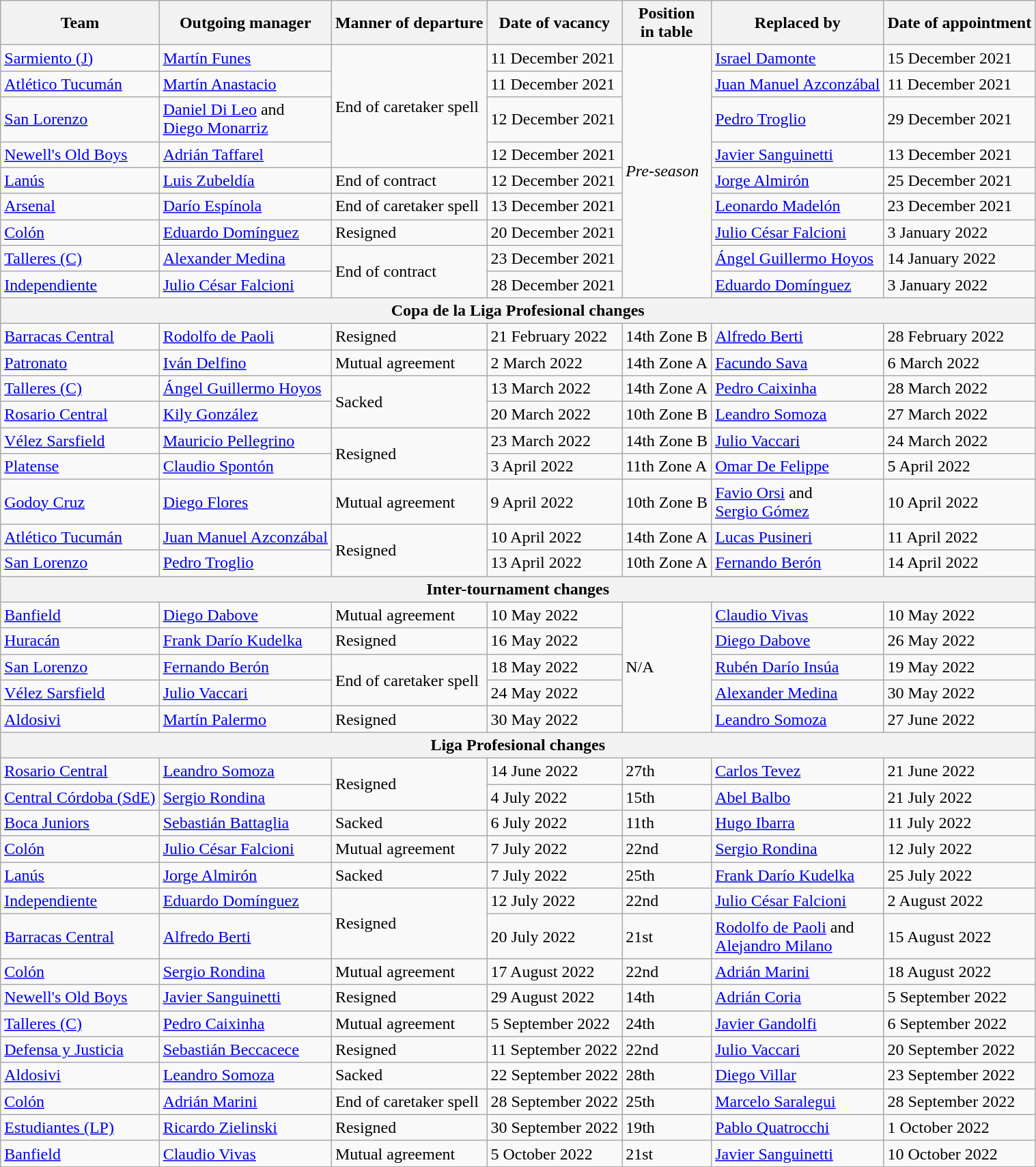<table class="wikitable" border="1">
<tr>
<th>Team</th>
<th>Outgoing manager</th>
<th>Manner of departure</th>
<th>Date of vacancy</th>
<th>Position<br>in table</th>
<th>Replaced by</th>
<th>Date of appointment</th>
</tr>
<tr>
<td><a href='#'>Sarmiento (J)</a></td>
<td> <a href='#'>Martín Funes</a></td>
<td rowspan=4>End of caretaker spell</td>
<td>11 December 2021</td>
<td rowspan=9><em>Pre-season</em></td>
<td> <a href='#'>Israel Damonte</a></td>
<td>15 December 2021</td>
</tr>
<tr>
<td><a href='#'>Atlético Tucumán</a></td>
<td> <a href='#'>Martín Anastacio</a></td>
<td>11 December 2021</td>
<td> <a href='#'>Juan Manuel Azconzábal</a></td>
<td>11 December 2021</td>
</tr>
<tr>
<td><a href='#'>San Lorenzo</a></td>
<td> <a href='#'>Daniel Di Leo</a> and<br> <a href='#'>Diego Monarriz</a></td>
<td>12 December 2021</td>
<td> <a href='#'>Pedro Troglio</a></td>
<td>29 December 2021</td>
</tr>
<tr>
<td><a href='#'>Newell's Old Boys</a></td>
<td> <a href='#'>Adrián Taffarel</a></td>
<td>12 December 2021</td>
<td> <a href='#'>Javier Sanguinetti</a></td>
<td>13 December 2021</td>
</tr>
<tr>
<td><a href='#'>Lanús</a></td>
<td> <a href='#'>Luis Zubeldía</a></td>
<td>End of contract</td>
<td>12 December 2021</td>
<td> <a href='#'>Jorge Almirón</a></td>
<td>25 December 2021</td>
</tr>
<tr>
<td><a href='#'>Arsenal</a></td>
<td> <a href='#'>Darío Espínola</a></td>
<td>End of caretaker spell</td>
<td>13 December 2021</td>
<td> <a href='#'>Leonardo Madelón</a></td>
<td>23 December 2021</td>
</tr>
<tr>
<td><a href='#'>Colón</a></td>
<td> <a href='#'>Eduardo Domínguez</a></td>
<td>Resigned</td>
<td>20 December 2021</td>
<td> <a href='#'>Julio César Falcioni</a></td>
<td>3 January 2022</td>
</tr>
<tr>
<td><a href='#'>Talleres (C)</a></td>
<td> <a href='#'>Alexander Medina</a></td>
<td rowspan=2>End of contract</td>
<td>23 December 2021</td>
<td> <a href='#'>Ángel Guillermo Hoyos</a></td>
<td>14 January 2022</td>
</tr>
<tr>
<td><a href='#'>Independiente</a></td>
<td> <a href='#'>Julio César Falcioni</a></td>
<td>28 December 2021</td>
<td> <a href='#'>Eduardo Domínguez</a></td>
<td>3 January 2022</td>
</tr>
<tr>
<th colspan=7>Copa de la Liga Profesional changes</th>
</tr>
<tr>
<td><a href='#'>Barracas Central</a></td>
<td> <a href='#'>Rodolfo de Paoli</a></td>
<td>Resigned</td>
<td>21 February 2022</td>
<td>14th Zone B</td>
<td> <a href='#'>Alfredo Berti</a> </td>
<td>28 February 2022</td>
</tr>
<tr>
<td><a href='#'>Patronato</a></td>
<td> <a href='#'>Iván Delfino</a></td>
<td>Mutual agreement</td>
<td>2 March 2022</td>
<td>14th Zone A</td>
<td> <a href='#'>Facundo Sava</a> </td>
<td>6 March 2022</td>
</tr>
<tr>
<td><a href='#'>Talleres (C)</a></td>
<td> <a href='#'>Ángel Guillermo Hoyos</a></td>
<td rowspan=2>Sacked</td>
<td>13 March 2022</td>
<td>14th Zone A</td>
<td> <a href='#'>Pedro Caixinha</a>  </td>
<td>28 March 2022</td>
</tr>
<tr>
<td><a href='#'>Rosario Central</a></td>
<td> <a href='#'>Kily González</a></td>
<td>20 March 2022</td>
<td>10th Zone B</td>
<td> <a href='#'>Leandro Somoza</a></td>
<td>27 March 2022</td>
</tr>
<tr>
<td><a href='#'>Vélez Sarsfield</a></td>
<td> <a href='#'>Mauricio Pellegrino</a></td>
<td rowspan=2>Resigned</td>
<td>23 March 2022</td>
<td>14th Zone B</td>
<td> <a href='#'>Julio Vaccari</a> </td>
<td>24 March 2022</td>
</tr>
<tr>
<td><a href='#'>Platense</a></td>
<td> <a href='#'>Claudio Spontón</a></td>
<td>3 April 2022</td>
<td>11th Zone A</td>
<td> <a href='#'>Omar De Felippe</a></td>
<td>5 April 2022</td>
</tr>
<tr>
<td><a href='#'>Godoy Cruz</a></td>
<td> <a href='#'>Diego Flores</a></td>
<td>Mutual agreement</td>
<td>9 April 2022</td>
<td>10th Zone B</td>
<td> <a href='#'>Favio Orsi</a> and<br> <a href='#'>Sergio Gómez</a></td>
<td>10 April 2022</td>
</tr>
<tr>
<td><a href='#'>Atlético Tucumán</a></td>
<td> <a href='#'>Juan Manuel Azconzábal</a></td>
<td rowspan=2>Resigned</td>
<td>10 April 2022</td>
<td>14th Zone A</td>
<td> <a href='#'>Lucas Pusineri</a></td>
<td>11 April 2022</td>
</tr>
<tr>
<td><a href='#'>San Lorenzo</a></td>
<td> <a href='#'>Pedro Troglio</a></td>
<td>13 April 2022</td>
<td>10th Zone A</td>
<td> <a href='#'>Fernando Berón</a> </td>
<td>14 April 2022</td>
</tr>
<tr>
<th colspan=7>Inter-tournament changes</th>
</tr>
<tr>
<td><a href='#'>Banfield</a></td>
<td> <a href='#'>Diego Dabove</a></td>
<td>Mutual agreement</td>
<td>10 May 2022</td>
<td rowspan=5>N/A</td>
<td> <a href='#'>Claudio Vivas</a></td>
<td>10 May 2022</td>
</tr>
<tr>
<td><a href='#'>Huracán</a></td>
<td> <a href='#'>Frank Darío Kudelka</a></td>
<td>Resigned</td>
<td>16 May 2022</td>
<td> <a href='#'>Diego Dabove</a> </td>
<td>26 May 2022</td>
</tr>
<tr>
<td><a href='#'>San Lorenzo</a></td>
<td> <a href='#'>Fernando Berón</a></td>
<td rowspan=2>End of caretaker spell</td>
<td>18 May 2022</td>
<td> <a href='#'>Rubén Darío Insúa</a></td>
<td>19 May 2022</td>
</tr>
<tr>
<td><a href='#'>Vélez Sarsfield</a></td>
<td> <a href='#'>Julio Vaccari</a></td>
<td>24 May 2022</td>
<td> <a href='#'>Alexander Medina</a></td>
<td>30 May 2022</td>
</tr>
<tr>
<td><a href='#'>Aldosivi</a></td>
<td> <a href='#'>Martín Palermo</a></td>
<td>Resigned</td>
<td>30 May 2022</td>
<td> <a href='#'>Leandro Somoza</a> </td>
<td>27 June 2022</td>
</tr>
<tr>
<th colspan=7>Liga Profesional changes</th>
</tr>
<tr>
<td><a href='#'>Rosario Central</a></td>
<td> <a href='#'>Leandro Somoza</a></td>
<td rowspan=2>Resigned</td>
<td>14 June 2022</td>
<td>27th</td>
<td> <a href='#'>Carlos Tevez</a> </td>
<td>21 June 2022</td>
</tr>
<tr>
<td><a href='#'>Central Córdoba (SdE)</a></td>
<td> <a href='#'>Sergio Rondina</a></td>
<td>4 July 2022</td>
<td>15th</td>
<td> <a href='#'>Abel Balbo</a> </td>
<td>21 July 2022</td>
</tr>
<tr>
<td><a href='#'>Boca Juniors</a></td>
<td> <a href='#'>Sebastián Battaglia</a></td>
<td>Sacked</td>
<td>6 July 2022</td>
<td>11th</td>
<td> <a href='#'>Hugo Ibarra</a> </td>
<td>11 July 2022</td>
</tr>
<tr>
<td><a href='#'>Colón</a></td>
<td> <a href='#'>Julio César Falcioni</a></td>
<td>Mutual agreement</td>
<td>7 July 2022</td>
<td>22nd</td>
<td> <a href='#'>Sergio Rondina</a> </td>
<td>12 July 2022</td>
</tr>
<tr>
<td><a href='#'>Lanús</a></td>
<td> <a href='#'>Jorge Almirón</a></td>
<td>Sacked</td>
<td>7 July 2022</td>
<td>25th</td>
<td> <a href='#'>Frank Darío Kudelka</a> </td>
<td>25 July 2022</td>
</tr>
<tr>
<td><a href='#'>Independiente</a></td>
<td> <a href='#'>Eduardo Domínguez</a></td>
<td rowspan=2>Resigned</td>
<td>12 July 2022</td>
<td>22nd</td>
<td> <a href='#'>Julio César Falcioni</a> </td>
<td>2 August 2022</td>
</tr>
<tr>
<td><a href='#'>Barracas Central</a></td>
<td> <a href='#'>Alfredo Berti</a></td>
<td>20 July 2022</td>
<td>21st</td>
<td> <a href='#'>Rodolfo de Paoli</a> and<br> <a href='#'>Alejandro Milano</a> </td>
<td>15 August 2022</td>
</tr>
<tr>
<td><a href='#'>Colón</a></td>
<td> <a href='#'>Sergio Rondina</a></td>
<td>Mutual agreement</td>
<td>17 August 2022</td>
<td>22nd</td>
<td> <a href='#'>Adrián Marini</a> </td>
<td>18 August 2022</td>
</tr>
<tr>
<td><a href='#'>Newell's Old Boys</a></td>
<td> <a href='#'>Javier Sanguinetti</a></td>
<td>Resigned</td>
<td>29 August 2022</td>
<td>14th</td>
<td> <a href='#'>Adrián Coria</a> </td>
<td>5 September 2022</td>
</tr>
<tr>
<td><a href='#'>Talleres (C)</a></td>
<td> <a href='#'>Pedro Caixinha</a></td>
<td>Mutual agreement</td>
<td>5 September 2022</td>
<td>24th</td>
<td> <a href='#'>Javier Gandolfi</a> </td>
<td>6 September 2022</td>
</tr>
<tr>
<td><a href='#'>Defensa y Justicia</a></td>
<td> <a href='#'>Sebastián Beccacece</a></td>
<td>Resigned</td>
<td>11 September 2022</td>
<td>22nd</td>
<td> <a href='#'>Julio Vaccari</a> </td>
<td>20 September 2022</td>
</tr>
<tr>
<td><a href='#'>Aldosivi</a></td>
<td> <a href='#'>Leandro Somoza</a></td>
<td>Sacked</td>
<td>22 September 2022</td>
<td>28th</td>
<td> <a href='#'>Diego Villar</a> </td>
<td>23 September 2022</td>
</tr>
<tr>
<td><a href='#'>Colón</a></td>
<td> <a href='#'>Adrián Marini</a></td>
<td>End of caretaker spell</td>
<td>28 September 2022</td>
<td>25th</td>
<td> <a href='#'>Marcelo Saralegui</a> </td>
<td>28 September 2022</td>
</tr>
<tr>
<td><a href='#'>Estudiantes (LP)</a></td>
<td> <a href='#'>Ricardo Zielinski</a></td>
<td>Resigned</td>
<td>30 September 2022</td>
<td>19th</td>
<td> <a href='#'>Pablo Quatrocchi</a> </td>
<td>1 October 2022</td>
</tr>
<tr>
<td><a href='#'>Banfield</a></td>
<td> <a href='#'>Claudio Vivas</a></td>
<td>Mutual agreement</td>
<td>5 October 2022</td>
<td>21st</td>
<td> <a href='#'>Javier Sanguinetti</a> </td>
<td>10 October 2022</td>
</tr>
</table>
